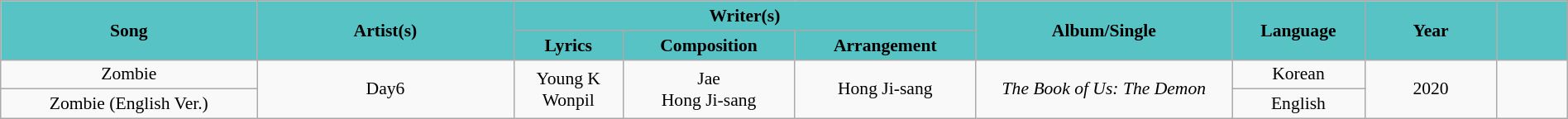<table class="wikitable" style="margin:0.5em auto; clear:both; font-size:.9em; text-align:center; width:100%">
<tr>
<th rowspan=2 style="width:200px; background:#57c3c5;">Song</th>
<th rowspan=2 style="width:200px; background:#57c3c5;">Artist(s)</th>
<th colspan=3 style="width:700px; background:#57c3c5;">Writer(s)</th>
<th rowspan=2 style="width:200px; background:#57c3c5;">Album/Single</th>
<th rowspan=2 style="width:100px; background:#57c3c5;">Language</th>
<th rowspan=2 style="width:100px; background:#57c3c5;">Year</th>
<th rowspan=2 style="width:50px;  background:#57c3c5;"></th>
</tr>
<tr>
<th style="background:#57c3c5">Lyrics</th>
<th style="background:#57c3c5">Composition</th>
<th style="background:#57c3c5">Arrangement</th>
</tr>
<tr>
<td>Zombie</td>
<td rowspan=2>Day6</td>
<td rowspan=2>Young K<br>Wonpil</td>
<td rowspan=2>Jae<br>Hong Ji-sang</td>
<td rowspan=2>Hong Ji-sang</td>
<td rowspan=2><em>The Book of Us: The Demon</em></td>
<td>Korean</td>
<td rowspan=2>2020</td>
<td rowspan=2></td>
</tr>
<tr>
<td>Zombie (English Ver.)</td>
<td>English</td>
</tr>
</table>
